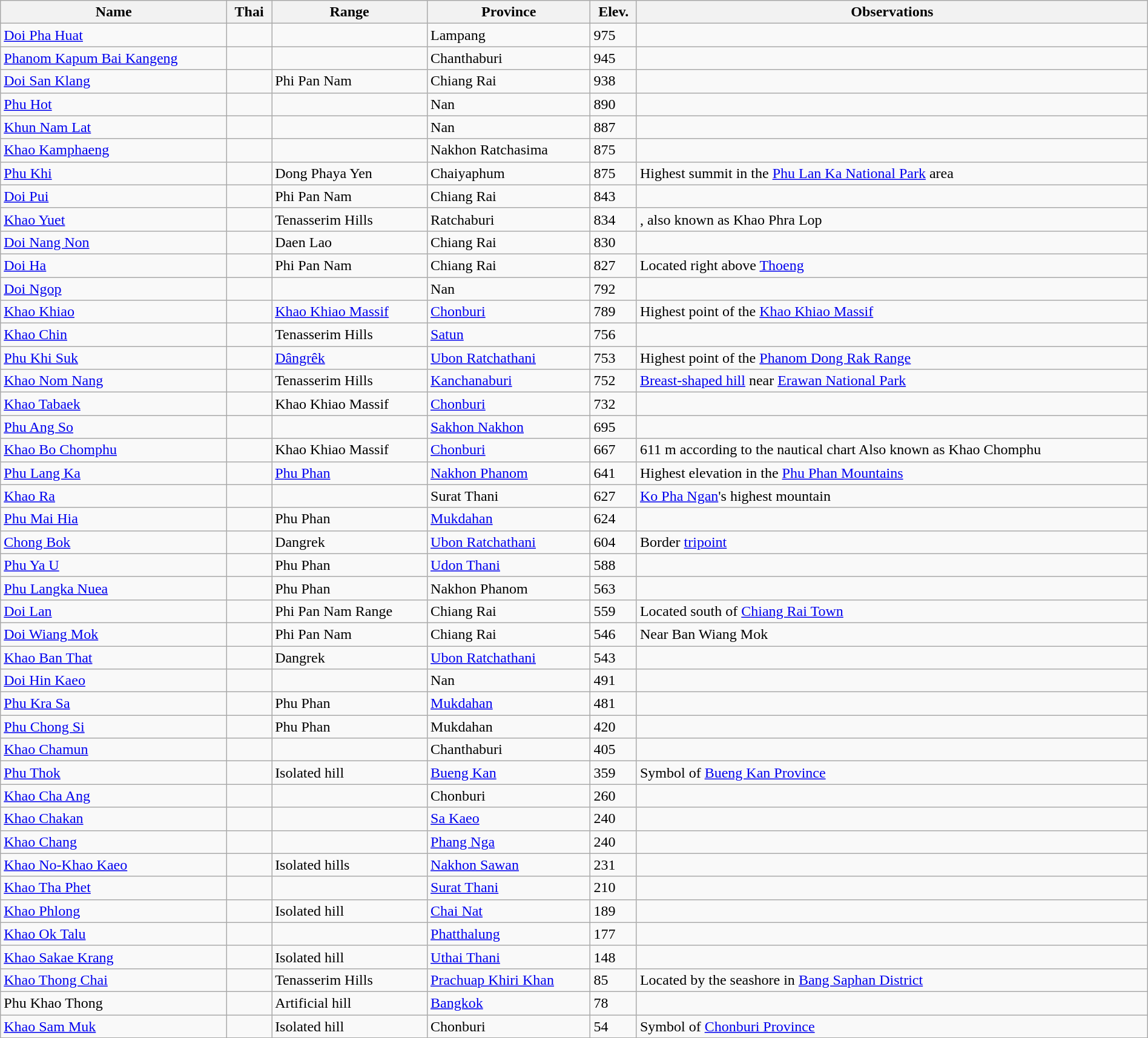<table style="width:100%;" class="wikitable sortable">
<tr class="hintergrundfarbe5">
<th>Name</th>
<th>Thai</th>
<th>Range</th>
<th>Province</th>
<th>Elev.</th>
<th>Observations</th>
</tr>
<tr>
<td><a href='#'>Doi Pha Huat</a></td>
<td></td>
<td></td>
<td>Lampang</td>
<td>975</td>
<td></td>
</tr>
<tr>
<td><a href='#'>Phanom Kapum Bai Kangeng</a></td>
<td></td>
<td></td>
<td>Chanthaburi</td>
<td>945</td>
<td></td>
</tr>
<tr>
<td><a href='#'>Doi San Klang</a></td>
<td></td>
<td>Phi Pan Nam</td>
<td>Chiang Rai</td>
<td>938</td>
<td></td>
</tr>
<tr>
<td><a href='#'>Phu Hot</a></td>
<td></td>
<td></td>
<td>Nan</td>
<td>890</td>
<td></td>
</tr>
<tr>
<td><a href='#'>Khun Nam Lat</a></td>
<td></td>
<td></td>
<td>Nan</td>
<td>887</td>
<td></td>
</tr>
<tr>
<td><a href='#'>Khao Kamphaeng</a></td>
<td></td>
<td></td>
<td>Nakhon Ratchasima</td>
<td>875</td>
<td></td>
</tr>
<tr>
<td><a href='#'>Phu Khi</a></td>
<td></td>
<td>Dong Phaya Yen</td>
<td>Chaiyaphum</td>
<td>875</td>
<td> Highest summit in the <a href='#'>Phu Lan Ka National Park</a> area</td>
</tr>
<tr>
<td><a href='#'>Doi Pui</a></td>
<td></td>
<td>Phi Pan Nam</td>
<td>Chiang Rai</td>
<td>843</td>
<td></td>
</tr>
<tr>
<td><a href='#'>Khao Yuet</a></td>
<td></td>
<td>Tenasserim Hills</td>
<td>Ratchaburi</td>
<td>834</td>
<td>, also known as Khao Phra Lop</td>
</tr>
<tr>
<td><a href='#'>Doi Nang Non</a></td>
<td></td>
<td>Daen Lao</td>
<td>Chiang Rai</td>
<td>830</td>
<td></td>
</tr>
<tr>
<td><a href='#'>Doi Ha</a></td>
<td></td>
<td>Phi Pan Nam</td>
<td>Chiang Rai</td>
<td>827</td>
<td>Located right above <a href='#'>Thoeng</a></td>
</tr>
<tr>
<td><a href='#'>Doi Ngop</a></td>
<td></td>
<td></td>
<td>Nan</td>
<td>792</td>
<td></td>
</tr>
<tr>
<td><a href='#'>Khao Khiao</a></td>
<td></td>
<td><a href='#'>Khao Khiao Massif</a></td>
<td><a href='#'>Chonburi</a></td>
<td>789</td>
<td> Highest point of the <a href='#'>Khao Khiao Massif</a></td>
</tr>
<tr>
<td><a href='#'>Khao Chin</a></td>
<td></td>
<td>Tenasserim Hills</td>
<td><a href='#'>Satun</a></td>
<td>756</td>
<td></td>
</tr>
<tr>
<td><a href='#'>Phu Khi Suk</a></td>
<td></td>
<td><a href='#'>Dângrêk</a></td>
<td><a href='#'>Ubon Ratchathani</a></td>
<td>753</td>
<td> Highest point of the <a href='#'>Phanom Dong Rak Range</a></td>
</tr>
<tr>
<td><a href='#'>Khao Nom Nang</a></td>
<td></td>
<td>Tenasserim Hills</td>
<td><a href='#'>Kanchanaburi</a></td>
<td>752</td>
<td> <a href='#'>Breast-shaped hill</a> near <a href='#'>Erawan National Park</a></td>
</tr>
<tr>
<td><a href='#'>Khao Tabaek</a></td>
<td></td>
<td>Khao Khiao Massif</td>
<td><a href='#'>Chonburi</a></td>
<td>732</td>
<td></td>
</tr>
<tr>
<td><a href='#'>Phu Ang So</a></td>
<td></td>
<td></td>
<td><a href='#'>Sakhon Nakhon</a></td>
<td>695</td>
<td></td>
</tr>
<tr>
<td><a href='#'>Khao Bo Chomphu</a></td>
<td></td>
<td>Khao Khiao Massif</td>
<td><a href='#'>Chonburi</a></td>
<td>667</td>
<td>611 m according to the nautical chart Also known as Khao Chomphu</td>
</tr>
<tr>
<td><a href='#'>Phu Lang Ka</a></td>
<td></td>
<td><a href='#'>Phu Phan</a></td>
<td><a href='#'>Nakhon Phanom</a></td>
<td>641</td>
<td> Highest elevation in the <a href='#'>Phu Phan Mountains</a></td>
</tr>
<tr>
<td><a href='#'>Khao Ra</a></td>
<td></td>
<td></td>
<td>Surat Thani</td>
<td>627</td>
<td> <a href='#'>Ko Pha Ngan</a>'s highest mountain</td>
</tr>
<tr>
<td><a href='#'>Phu Mai Hia</a></td>
<td></td>
<td>Phu Phan</td>
<td><a href='#'>Mukdahan</a></td>
<td>624</td>
<td></td>
</tr>
<tr>
<td><a href='#'>Chong Bok</a></td>
<td></td>
<td>Dangrek</td>
<td><a href='#'>Ubon Ratchathani</a></td>
<td>604</td>
<td>Border <a href='#'>tripoint</a></td>
</tr>
<tr>
<td><a href='#'>Phu Ya U</a></td>
<td></td>
<td>Phu Phan</td>
<td><a href='#'>Udon Thani</a></td>
<td>588</td>
<td></td>
</tr>
<tr>
<td><a href='#'>Phu Langka Nuea</a></td>
<td></td>
<td>Phu Phan</td>
<td>Nakhon Phanom</td>
<td>563</td>
<td></td>
</tr>
<tr>
<td><a href='#'>Doi Lan</a></td>
<td></td>
<td>Phi Pan Nam Range</td>
<td>Chiang Rai</td>
<td>559</td>
<td>Located south of <a href='#'>Chiang Rai Town</a></td>
</tr>
<tr>
<td><a href='#'>Doi Wiang Mok</a></td>
<td></td>
<td>Phi Pan Nam</td>
<td>Chiang Rai</td>
<td>546</td>
<td> Near Ban Wiang Mok</td>
</tr>
<tr>
<td><a href='#'>Khao Ban That</a></td>
<td></td>
<td>Dangrek</td>
<td><a href='#'>Ubon Ratchathani</a></td>
<td>543</td>
<td></td>
</tr>
<tr>
<td><a href='#'>Doi Hin Kaeo</a></td>
<td></td>
<td></td>
<td>Nan</td>
<td>491</td>
<td></td>
</tr>
<tr>
<td><a href='#'>Phu Kra Sa</a></td>
<td></td>
<td>Phu Phan</td>
<td><a href='#'>Mukdahan</a></td>
<td>481</td>
<td></td>
</tr>
<tr>
<td><a href='#'>Phu Chong Si</a></td>
<td></td>
<td>Phu Phan</td>
<td>Mukdahan</td>
<td>420</td>
<td></td>
</tr>
<tr>
<td><a href='#'>Khao Chamun</a></td>
<td></td>
<td></td>
<td>Chanthaburi</td>
<td>405</td>
<td></td>
</tr>
<tr>
<td><a href='#'>Phu Thok</a></td>
<td></td>
<td>Isolated hill</td>
<td><a href='#'>Bueng Kan</a></td>
<td>359</td>
<td> Symbol of <a href='#'>Bueng Kan Province</a></td>
</tr>
<tr>
<td><a href='#'>Khao Cha Ang</a></td>
<td></td>
<td></td>
<td>Chonburi</td>
<td>260</td>
<td></td>
</tr>
<tr>
<td><a href='#'>Khao Chakan</a></td>
<td></td>
<td></td>
<td><a href='#'>Sa Kaeo</a></td>
<td>240</td>
<td></td>
</tr>
<tr>
<td><a href='#'>Khao Chang</a></td>
<td></td>
<td></td>
<td><a href='#'>Phang Nga</a></td>
<td>240</td>
<td></td>
</tr>
<tr>
<td><a href='#'>Khao No-Khao Kaeo</a></td>
<td></td>
<td>Isolated hills</td>
<td><a href='#'>Nakhon Sawan</a></td>
<td>231</td>
<td></td>
</tr>
<tr>
<td><a href='#'>Khao Tha Phet</a></td>
<td></td>
<td></td>
<td><a href='#'>Surat Thani</a></td>
<td>210</td>
<td></td>
</tr>
<tr>
<td><a href='#'>Khao Phlong</a></td>
<td></td>
<td>Isolated hill</td>
<td><a href='#'>Chai Nat</a></td>
<td>189</td>
<td></td>
</tr>
<tr>
<td><a href='#'>Khao Ok Talu</a></td>
<td></td>
<td></td>
<td><a href='#'>Phatthalung</a></td>
<td>177</td>
<td></td>
</tr>
<tr>
<td><a href='#'>Khao Sakae Krang</a></td>
<td></td>
<td>Isolated hill</td>
<td><a href='#'>Uthai Thani</a></td>
<td>148</td>
<td></td>
</tr>
<tr>
<td><a href='#'>Khao Thong Chai</a></td>
<td></td>
<td>Tenasserim Hills</td>
<td><a href='#'>Prachuap Khiri Khan</a></td>
<td>85</td>
<td> Located by the seashore in <a href='#'>Bang Saphan District</a></td>
</tr>
<tr>
<td>Phu Khao Thong</td>
<td></td>
<td>Artificial hill</td>
<td><a href='#'>Bangkok</a></td>
<td>78</td>
<td></td>
</tr>
<tr>
<td><a href='#'>Khao Sam Muk</a></td>
<td></td>
<td>Isolated hill</td>
<td>Chonburi</td>
<td>54</td>
<td> Symbol of <a href='#'>Chonburi Province</a></td>
</tr>
</table>
